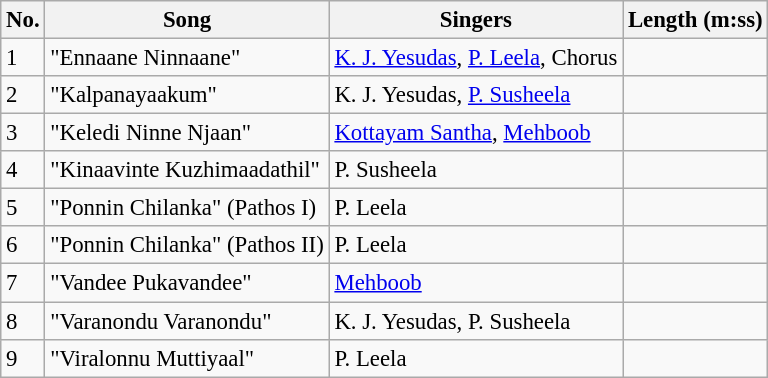<table class="wikitable" style="font-size:95%;">
<tr>
<th>No.</th>
<th>Song</th>
<th>Singers</th>
<th>Length (m:ss)</th>
</tr>
<tr>
<td>1</td>
<td>"Ennaane Ninnaane"</td>
<td><a href='#'>K. J. Yesudas</a>, <a href='#'>P. Leela</a>, Chorus</td>
<td></td>
</tr>
<tr>
<td>2</td>
<td>"Kalpanayaakum"</td>
<td>K. J. Yesudas, <a href='#'>P. Susheela</a></td>
<td></td>
</tr>
<tr>
<td>3</td>
<td>"Keledi Ninne Njaan"</td>
<td><a href='#'>Kottayam Santha</a>, <a href='#'>Mehboob</a></td>
<td></td>
</tr>
<tr>
<td>4</td>
<td>"Kinaavinte Kuzhimaadathil"</td>
<td>P. Susheela</td>
<td></td>
</tr>
<tr>
<td>5</td>
<td>"Ponnin Chilanka" (Pathos I)</td>
<td>P. Leela</td>
<td></td>
</tr>
<tr>
<td>6</td>
<td>"Ponnin Chilanka" (Pathos II)</td>
<td>P. Leela</td>
<td></td>
</tr>
<tr>
<td>7</td>
<td>"Vandee Pukavandee"</td>
<td><a href='#'>Mehboob</a></td>
<td></td>
</tr>
<tr>
<td>8</td>
<td>"Varanondu Varanondu"</td>
<td>K. J. Yesudas, P. Susheela</td>
<td></td>
</tr>
<tr>
<td>9</td>
<td>"Viralonnu Muttiyaal"</td>
<td>P. Leela</td>
<td></td>
</tr>
</table>
